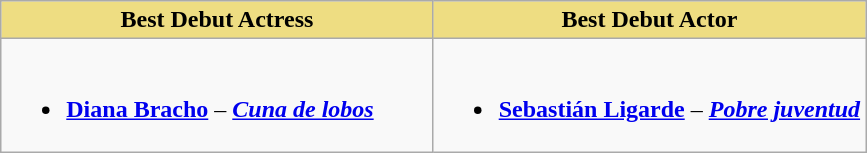<table class="wikitable">
<tr>
<th style="background:#EEDD82; width:50%">Best Debut Actress</th>
<th style="background:#EEDD82; width:50%">Best Debut Actor</th>
</tr>
<tr>
<td valign="top"><br><ul><li><strong><a href='#'>Diana Bracho</a></strong> – <strong><em><a href='#'>Cuna de lobos</a></em></strong></li></ul></td>
<td valign="top"><br><ul><li><strong><a href='#'>Sebastián Ligarde</a></strong> – <strong><em><a href='#'>Pobre juventud</a></em></strong></li></ul></td>
</tr>
</table>
